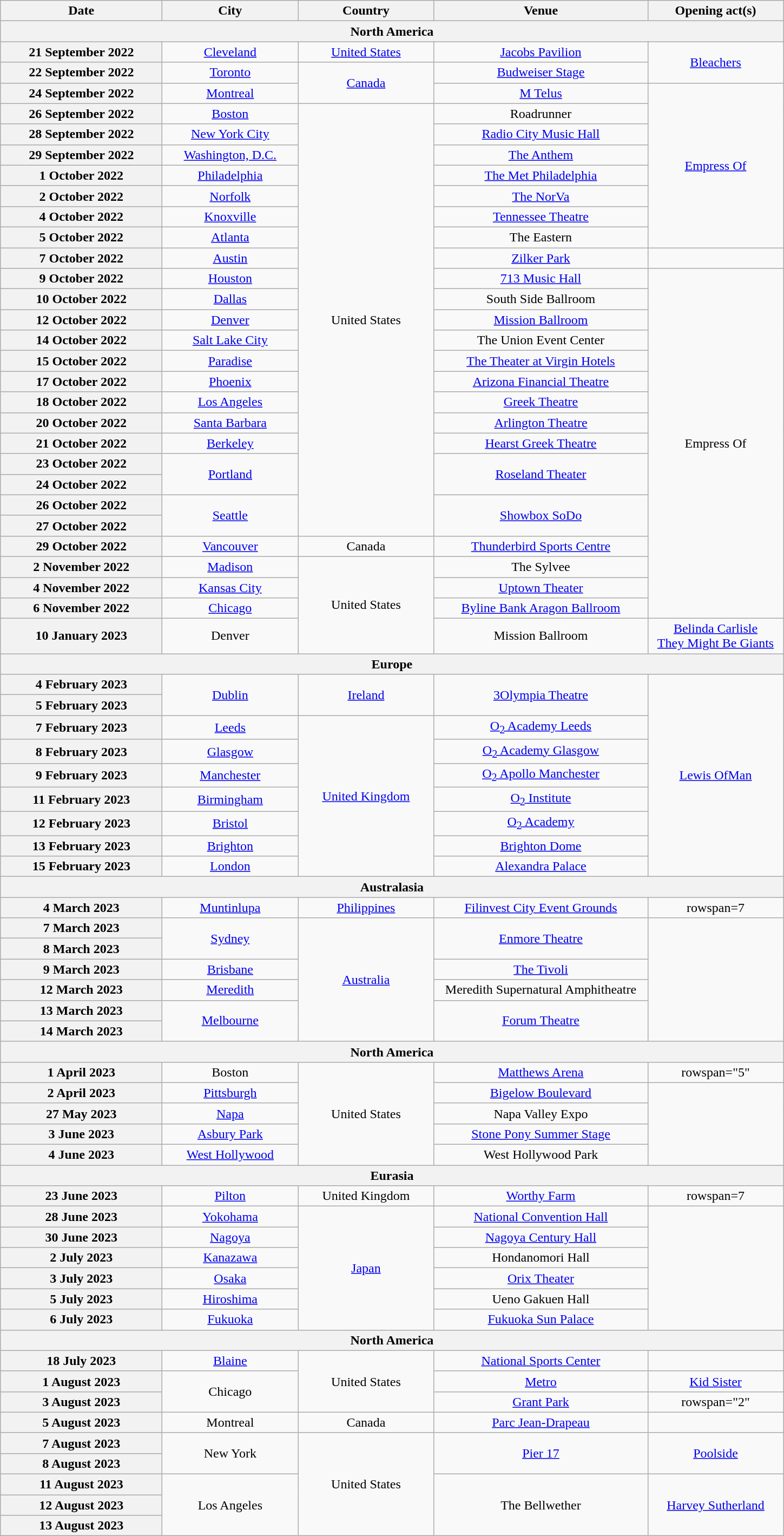<table class="wikitable plainrowheaders" style="text-align:center;">
<tr>
<th scope="col" style="width:12em;">Date</th>
<th scope="col" style="width:10em;">City</th>
<th scope="col" style="width:10em;">Country</th>
<th scope="col" style="width:16em;">Venue</th>
<th scope="col" style="width:10em;">Opening act(s)</th>
</tr>
<tr>
<th colspan="5">North America</th>
</tr>
<tr>
<th scope="row">21 September 2022</th>
<td><a href='#'>Cleveland</a></td>
<td><a href='#'>United States</a></td>
<td><a href='#'>Jacobs Pavilion</a></td>
<td rowspan="2"><a href='#'>Bleachers</a></td>
</tr>
<tr>
<th scope="row">22 September 2022</th>
<td><a href='#'>Toronto</a></td>
<td rowspan="2"><a href='#'>Canada</a></td>
<td><a href='#'>Budweiser Stage</a></td>
</tr>
<tr>
<th scope="row">24 September 2022</th>
<td><a href='#'>Montreal</a></td>
<td><a href='#'>M Telus</a></td>
<td rowspan="8"><a href='#'>Empress Of</a></td>
</tr>
<tr>
<th scope="row">26 September 2022</th>
<td><a href='#'>Boston</a></td>
<td rowspan="21">United States</td>
<td>Roadrunner</td>
</tr>
<tr>
<th scope="row">28 September 2022</th>
<td><a href='#'>New York City</a></td>
<td><a href='#'>Radio City Music Hall</a></td>
</tr>
<tr>
<th scope="row">29 September 2022</th>
<td><a href='#'>Washington, D.C.</a></td>
<td><a href='#'>The Anthem</a></td>
</tr>
<tr>
<th scope="row">1 October 2022</th>
<td><a href='#'>Philadelphia</a></td>
<td><a href='#'>The Met Philadelphia</a></td>
</tr>
<tr>
<th scope="row">2 October 2022</th>
<td><a href='#'>Norfolk</a></td>
<td><a href='#'>The NorVa</a></td>
</tr>
<tr>
<th scope="row">4 October 2022</th>
<td><a href='#'>Knoxville</a></td>
<td><a href='#'>Tennessee Theatre</a></td>
</tr>
<tr>
<th scope="row">5 October 2022</th>
<td><a href='#'>Atlanta</a></td>
<td>The Eastern</td>
</tr>
<tr>
<th scope="row">7 October 2022</th>
<td><a href='#'>Austin</a></td>
<td><a href='#'>Zilker Park</a></td>
<td></td>
</tr>
<tr>
<th scope="row">9 October 2022</th>
<td><a href='#'>Houston</a></td>
<td><a href='#'>713 Music Hall</a></td>
<td rowspan="17">Empress Of</td>
</tr>
<tr>
<th scope="row">10 October 2022</th>
<td><a href='#'>Dallas</a></td>
<td>South Side Ballroom</td>
</tr>
<tr>
<th scope="row">12 October 2022</th>
<td><a href='#'>Denver</a></td>
<td><a href='#'>Mission Ballroom</a></td>
</tr>
<tr>
<th scope="row">14 October 2022</th>
<td><a href='#'>Salt Lake City</a></td>
<td>The Union Event Center</td>
</tr>
<tr>
<th scope="row">15 October 2022</th>
<td><a href='#'>Paradise</a></td>
<td><a href='#'>The Theater at Virgin Hotels</a></td>
</tr>
<tr>
<th scope="row">17 October 2022</th>
<td><a href='#'>Phoenix</a></td>
<td><a href='#'>Arizona Financial Theatre</a></td>
</tr>
<tr>
<th scope="row">18 October 2022</th>
<td><a href='#'>Los Angeles</a></td>
<td><a href='#'>Greek Theatre</a></td>
</tr>
<tr>
<th scope="row">20 October 2022</th>
<td><a href='#'>Santa Barbara</a></td>
<td><a href='#'>Arlington Theatre</a></td>
</tr>
<tr>
<th scope="row">21 October 2022</th>
<td><a href='#'>Berkeley</a></td>
<td><a href='#'>Hearst Greek Theatre</a></td>
</tr>
<tr>
<th scope="row">23 October 2022</th>
<td rowspan="2"><a href='#'>Portland</a></td>
<td rowspan="2"><a href='#'>Roseland Theater</a></td>
</tr>
<tr>
<th scope="row">24 October 2022</th>
</tr>
<tr>
<th scope="row">26 October 2022</th>
<td rowspan="2"><a href='#'>Seattle</a></td>
<td rowspan="2"><a href='#'>Showbox SoDo</a></td>
</tr>
<tr>
<th scope="row">27 October 2022</th>
</tr>
<tr>
<th scope="row">29 October 2022</th>
<td><a href='#'>Vancouver</a></td>
<td>Canada</td>
<td><a href='#'>Thunderbird Sports Centre</a></td>
</tr>
<tr>
<th scope="row">2 November 2022</th>
<td><a href='#'>Madison</a></td>
<td rowspan="4">United States</td>
<td>The Sylvee</td>
</tr>
<tr>
<th scope="row">4 November 2022</th>
<td><a href='#'>Kansas City</a></td>
<td><a href='#'>Uptown Theater</a></td>
</tr>
<tr>
<th scope="row">6 November 2022</th>
<td><a href='#'>Chicago</a></td>
<td><a href='#'>Byline Bank Aragon Ballroom</a></td>
</tr>
<tr>
<th scope="row">10 January 2023</th>
<td>Denver</td>
<td>Mission Ballroom</td>
<td><a href='#'>Belinda Carlisle</a><br><a href='#'>They Might Be Giants</a></td>
</tr>
<tr>
<th colspan="5">Europe</th>
</tr>
<tr>
<th scope="row">4 February 2023</th>
<td rowspan="2"><a href='#'>Dublin</a></td>
<td rowspan="2"><a href='#'>Ireland</a></td>
<td rowspan="2"><a href='#'>3Olympia Theatre</a></td>
<td rowspan="9"><a href='#'>Lewis OfMan</a></td>
</tr>
<tr>
<th scope="row">5 February 2023</th>
</tr>
<tr>
<th scope="row">7 February 2023</th>
<td><a href='#'>Leeds</a></td>
<td rowspan="7"><a href='#'>United Kingdom</a></td>
<td><a href='#'>O<sub>2</sub> Academy Leeds</a></td>
</tr>
<tr>
<th scope="row">8 February 2023</th>
<td><a href='#'>Glasgow</a></td>
<td><a href='#'>O<sub>2</sub> Academy Glasgow</a></td>
</tr>
<tr>
<th scope="row">9 February 2023</th>
<td><a href='#'>Manchester</a></td>
<td><a href='#'>O<sub>2</sub> Apollo Manchester</a></td>
</tr>
<tr>
<th scope="row">11 February 2023</th>
<td><a href='#'>Birmingham</a></td>
<td><a href='#'>O<sub>2</sub> Institute</a></td>
</tr>
<tr>
<th scope="row">12 February 2023</th>
<td><a href='#'>Bristol</a></td>
<td><a href='#'>O<sub>2</sub> Academy</a></td>
</tr>
<tr>
<th scope="row">13 February 2023</th>
<td><a href='#'>Brighton</a></td>
<td><a href='#'>Brighton Dome</a></td>
</tr>
<tr>
<th scope="row">15 February 2023</th>
<td><a href='#'>London</a></td>
<td><a href='#'>Alexandra Palace</a></td>
</tr>
<tr>
<th colspan="5">Australasia</th>
</tr>
<tr>
<th scope="row">4 March 2023</th>
<td><a href='#'>Muntinlupa</a></td>
<td><a href='#'>Philippines</a></td>
<td><a href='#'>Filinvest City Event Grounds</a></td>
<td>rowspan=7</td>
</tr>
<tr>
<th scope="row">7 March 2023</th>
<td rowspan="2"><a href='#'>Sydney</a></td>
<td rowspan="6"><a href='#'>Australia</a></td>
<td rowspan="2"><a href='#'>Enmore Theatre</a></td>
</tr>
<tr>
<th scope="row">8 March 2023</th>
</tr>
<tr>
<th scope="row">9 March 2023</th>
<td><a href='#'>Brisbane</a></td>
<td><a href='#'>The Tivoli</a></td>
</tr>
<tr>
<th scope="row">12 March 2023</th>
<td><a href='#'>Meredith</a></td>
<td>Meredith Supernatural Amphitheatre</td>
</tr>
<tr>
<th scope="row">13 March 2023</th>
<td rowspan="2"><a href='#'>Melbourne</a></td>
<td rowspan="2"><a href='#'>Forum Theatre</a></td>
</tr>
<tr>
<th scope="row">14 March 2023</th>
</tr>
<tr>
<th colspan="5">North America</th>
</tr>
<tr>
<th scope="row">1 April 2023</th>
<td>Boston</td>
<td rowspan="5">United States</td>
<td><a href='#'>Matthews Arena</a></td>
<td>rowspan="5" </td>
</tr>
<tr>
<th scope="row">2 April 2023</th>
<td><a href='#'>Pittsburgh</a></td>
<td><a href='#'>Bigelow Boulevard</a></td>
</tr>
<tr>
<th scope="row">27 May 2023</th>
<td><a href='#'>Napa</a></td>
<td>Napa Valley Expo</td>
</tr>
<tr>
<th scope="row">3 June 2023</th>
<td><a href='#'>Asbury Park</a></td>
<td><a href='#'>Stone Pony Summer Stage</a></td>
</tr>
<tr>
<th scope="row">4 June 2023</th>
<td><a href='#'>West Hollywood</a></td>
<td>West Hollywood Park</td>
</tr>
<tr>
<th colspan="5">Eurasia</th>
</tr>
<tr>
<th scope="row">23 June 2023</th>
<td><a href='#'>Pilton</a></td>
<td>United Kingdom</td>
<td><a href='#'>Worthy Farm</a></td>
<td>rowspan=7 </td>
</tr>
<tr>
<th scope="row">28 June 2023</th>
<td><a href='#'>Yokohama</a></td>
<td rowspan="6"><a href='#'>Japan</a></td>
<td><a href='#'>National Convention Hall</a></td>
</tr>
<tr>
<th scope="row">30 June 2023</th>
<td><a href='#'>Nagoya</a></td>
<td><a href='#'>Nagoya Century Hall</a></td>
</tr>
<tr>
<th scope="row">2 July 2023</th>
<td><a href='#'>Kanazawa</a></td>
<td>Hondanomori Hall</td>
</tr>
<tr>
<th scope="row">3 July 2023</th>
<td><a href='#'>Osaka</a></td>
<td><a href='#'>Orix Theater</a></td>
</tr>
<tr>
<th scope="row">5 July 2023</th>
<td><a href='#'>Hiroshima</a></td>
<td>Ueno Gakuen Hall</td>
</tr>
<tr>
<th scope="row">6 July 2023</th>
<td><a href='#'>Fukuoka</a></td>
<td><a href='#'>Fukuoka Sun Palace</a></td>
</tr>
<tr>
<th colspan="5">North America</th>
</tr>
<tr>
<th scope="row">18 July 2023</th>
<td><a href='#'>Blaine</a></td>
<td rowspan=3>United States</td>
<td><a href='#'>National Sports Center</a></td>
<td></td>
</tr>
<tr>
<th scope="row">1 August 2023</th>
<td rowspan="2">Chicago</td>
<td><a href='#'>Metro</a></td>
<td><a href='#'>Kid Sister</a></td>
</tr>
<tr>
<th scope="row">3 August 2023</th>
<td><a href='#'>Grant Park</a></td>
<td>rowspan="2" </td>
</tr>
<tr>
<th scope="row">5 August 2023</th>
<td>Montreal</td>
<td>Canada</td>
<td><a href='#'>Parc Jean-Drapeau</a></td>
</tr>
<tr>
<th scope="row">7 August 2023</th>
<td rowspan="2">New York</td>
<td rowspan="5">United States</td>
<td rowspan="2"><a href='#'>Pier 17</a></td>
<td rowspan="2"><a href='#'>Poolside</a></td>
</tr>
<tr>
<th scope="row">8 August 2023</th>
</tr>
<tr>
<th scope="row">11 August 2023</th>
<td rowspan="3">Los Angeles</td>
<td rowspan="3">The Bellwether</td>
<td rowspan="3"><a href='#'>Harvey Sutherland</a></td>
</tr>
<tr>
<th scope="row">12 August 2023</th>
</tr>
<tr>
<th scope="row">13 August 2023</th>
</tr>
</table>
